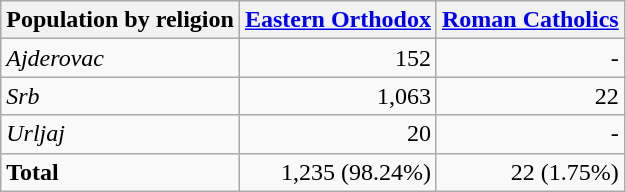<table class="wikitable sortable">
<tr>
<th>Population by religion</th>
<th><a href='#'>Eastern Orthodox</a></th>
<th><a href='#'>Roman Catholics</a></th>
</tr>
<tr>
<td><em>Ajderovac</em></td>
<td align="right">152</td>
<td align="right">-</td>
</tr>
<tr>
<td><em>Srb</em></td>
<td align="right">1,063</td>
<td align="right">22</td>
</tr>
<tr>
<td><em>Urljaj</em></td>
<td align="right">20</td>
<td align="right">-</td>
</tr>
<tr>
<td><strong>Total</strong></td>
<td align="right">1,235 (98.24%)</td>
<td align="right">22 (1.75%)</td>
</tr>
</table>
